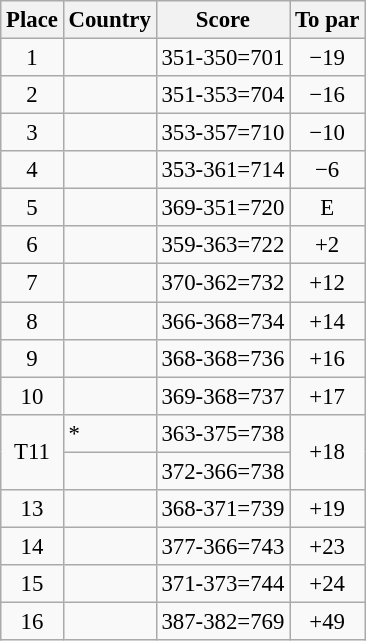<table class="wikitable" style="font-size:95%;">
<tr>
<th>Place</th>
<th>Country</th>
<th>Score</th>
<th>To par</th>
</tr>
<tr>
<td align=center>1</td>
<td></td>
<td>351-350=701</td>
<td align="center">−19</td>
</tr>
<tr>
<td align="center">2</td>
<td></td>
<td>351-353=704</td>
<td align="center">−16</td>
</tr>
<tr>
<td align="center">3</td>
<td></td>
<td>353-357=710</td>
<td align="center">−10</td>
</tr>
<tr>
<td align="center">4</td>
<td></td>
<td>353-361=714</td>
<td align="center">−6</td>
</tr>
<tr>
<td align="center">5</td>
<td></td>
<td>369-351=720</td>
<td align="center">E</td>
</tr>
<tr>
<td align="center">6</td>
<td></td>
<td>359-363=722</td>
<td align="center">+2</td>
</tr>
<tr>
<td align="center">7</td>
<td></td>
<td>370-362=732</td>
<td align="center">+12</td>
</tr>
<tr>
<td align="center">8</td>
<td></td>
<td>366-368=734</td>
<td align="center">+14</td>
</tr>
<tr>
<td align="center">9</td>
<td></td>
<td>368-368=736</td>
<td align="center">+16</td>
</tr>
<tr>
<td align="center">10</td>
<td></td>
<td>369-368=737</td>
<td align="center">+17</td>
</tr>
<tr>
<td rowspan="2" align="center">T11</td>
<td> *</td>
<td>363-375=738</td>
<td rowspan="2" align="center">+18</td>
</tr>
<tr>
<td></td>
<td>372-366=738</td>
</tr>
<tr>
<td align="center">13</td>
<td></td>
<td>368-371=739</td>
<td align="center">+19</td>
</tr>
<tr>
<td align=center>14</td>
<td></td>
<td>377-366=743</td>
<td align=center>+23</td>
</tr>
<tr>
<td align="center">15</td>
<td></td>
<td>371-373=744</td>
<td align="center">+24</td>
</tr>
<tr>
<td align=center>16</td>
<td></td>
<td>387-382=769</td>
<td align=center>+49</td>
</tr>
</table>
